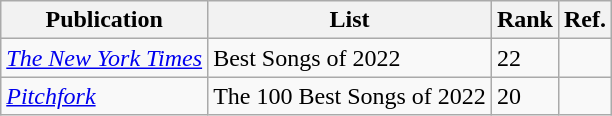<table class="wikitable sortable">
<tr>
<th>Publication</th>
<th>List</th>
<th>Rank</th>
<th>Ref.</th>
</tr>
<tr>
<td><em><a href='#'>The New York Times</a></em></td>
<td>Best Songs of 2022</td>
<td>22</td>
<td></td>
</tr>
<tr>
<td><em><a href='#'>Pitchfork</a></em></td>
<td>The 100 Best Songs of 2022</td>
<td>20</td>
<td></td>
</tr>
</table>
